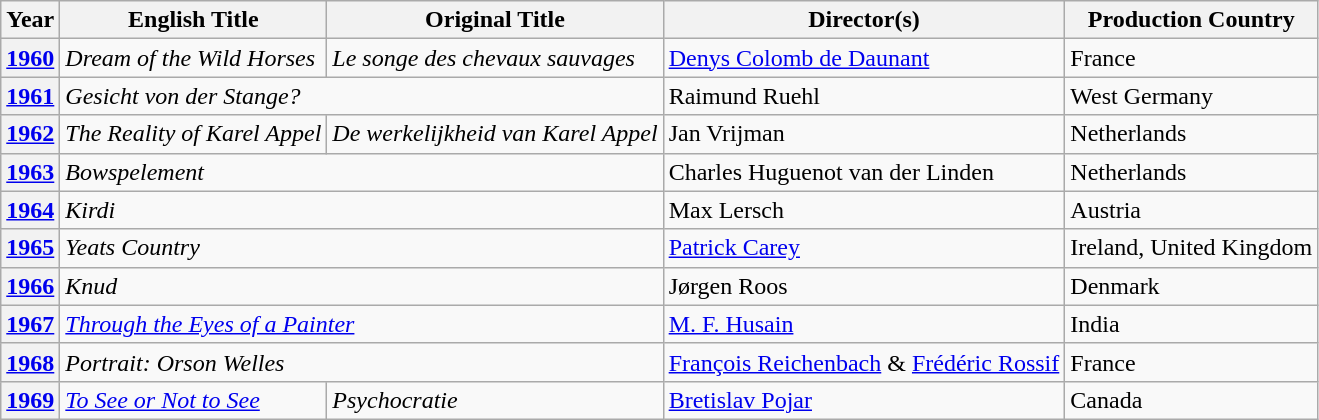<table class="wikitable">
<tr>
<th>Year</th>
<th>English Title</th>
<th>Original Title</th>
<th>Director(s)</th>
<th>Production Country</th>
</tr>
<tr>
<th><a href='#'>1960</a></th>
<td data-sort-value="Songe"><em>Dream of the Wild Horses</em></td>
<td><em>Le songe des chevaux sauvages</em></td>
<td data-sort-value="Daunant"><a href='#'>Denys Colomb de Daunant</a></td>
<td>France</td>
</tr>
<tr>
<th><a href='#'>1961</a></th>
<td colspan="2"><em>Gesicht von der Stange?</em></td>
<td data-sort-value="Ruehl">Raimund Ruehl</td>
<td>West Germany</td>
</tr>
<tr>
<th><a href='#'>1962</a></th>
<td data-sort-value="reality"><em>The Reality of Karel Appel</em></td>
<td><em>De werkelijkheid van Karel Appel</em></td>
<td data-sort-value="Vrijman">Jan Vrijman</td>
<td>Netherlands</td>
</tr>
<tr>
<th><a href='#'>1963</a></th>
<td colspan="2"><em>Bowspelement</em></td>
<td data-sort-value="Linden">Charles Huguenot van der Linden</td>
<td>Netherlands</td>
</tr>
<tr>
<th><a href='#'>1964</a></th>
<td colspan="2"><em>Kirdi</em></td>
<td data-sort-value="Lersch">Max Lersch</td>
<td>Austria</td>
</tr>
<tr>
<th><a href='#'>1965</a></th>
<td colspan="2"><em>Yeats Country</em></td>
<td data-sort-value="Carey"><a href='#'>Patrick Carey</a></td>
<td>Ireland, United Kingdom</td>
</tr>
<tr>
<th><a href='#'>1966</a></th>
<td colspan="2"><em>Knud</em></td>
<td data-sort-value="Roos">Jørgen Roos</td>
<td>Denmark</td>
</tr>
<tr>
<th><a href='#'>1967</a></th>
<td colspan="2"><em><a href='#'>Through the Eyes of a Painter</a></em></td>
<td data-sort-value="Husain"><a href='#'>M. F. Husain</a></td>
<td>India</td>
</tr>
<tr>
<th><a href='#'>1968</a></th>
<td colspan="2"><em>Portrait: Orson Welles</em></td>
<td data-sort-value="Reichenbach"><a href='#'>François Reichenbach</a> & <a href='#'>Frédéric Rossif</a></td>
<td>France</td>
</tr>
<tr>
<th><a href='#'>1969</a></th>
<td><em><a href='#'>To See or Not to See</a></em></td>
<td><em>Psychocratie</em></td>
<td data-sort-value="Pojar"><a href='#'>Bretislav Pojar</a></td>
<td>Canada</td>
</tr>
</table>
